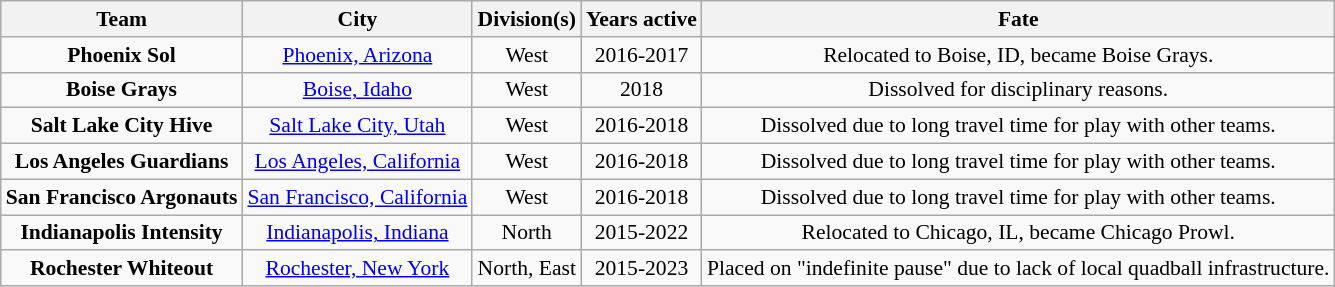<table class="wikitable" style="text-align:center;font-size:90%;">
<tr>
<th>Team</th>
<th>City</th>
<th>Division(s)</th>
<th>Years active</th>
<th>Fate</th>
</tr>
<tr>
<td><strong>Phoenix Sol</strong></td>
<td><a href='#'>Phoenix, Arizona</a></td>
<td>West</td>
<td>2016-2017</td>
<td>Relocated to Boise, ID, became Boise Grays.</td>
</tr>
<tr>
<td><strong>Boise Grays</strong></td>
<td><a href='#'>Boise, Idaho</a></td>
<td>West</td>
<td>2018</td>
<td>Dissolved for disciplinary reasons.</td>
</tr>
<tr>
<td><strong>Salt Lake City Hive</strong></td>
<td><a href='#'>Salt Lake City, Utah</a></td>
<td>West</td>
<td>2016-2018</td>
<td>Dissolved due to long travel time for play with other teams.</td>
</tr>
<tr>
<td><strong>Los Angeles Guardians</strong></td>
<td><a href='#'>Los Angeles, California</a></td>
<td>West</td>
<td>2016-2018</td>
<td>Dissolved due to long travel time for play with other teams.</td>
</tr>
<tr>
<td><strong>San Francisco Argonauts</strong></td>
<td><a href='#'>San Francisco, California</a></td>
<td>West</td>
<td>2016-2018</td>
<td>Dissolved due to long travel time for play with other teams.</td>
</tr>
<tr>
<td><strong>Indianapolis Intensity</strong></td>
<td><a href='#'>Indianapolis, Indiana</a></td>
<td>North</td>
<td>2015-2022</td>
<td>Relocated to Chicago, IL, became Chicago Prowl.</td>
</tr>
<tr>
<td><strong>Rochester Whiteout</strong></td>
<td><a href='#'>Rochester, New York</a></td>
<td>North, East</td>
<td>2015-2023</td>
<td>Placed on "indefinite pause" due to lack of local quadball infrastructure.</td>
</tr>
</table>
